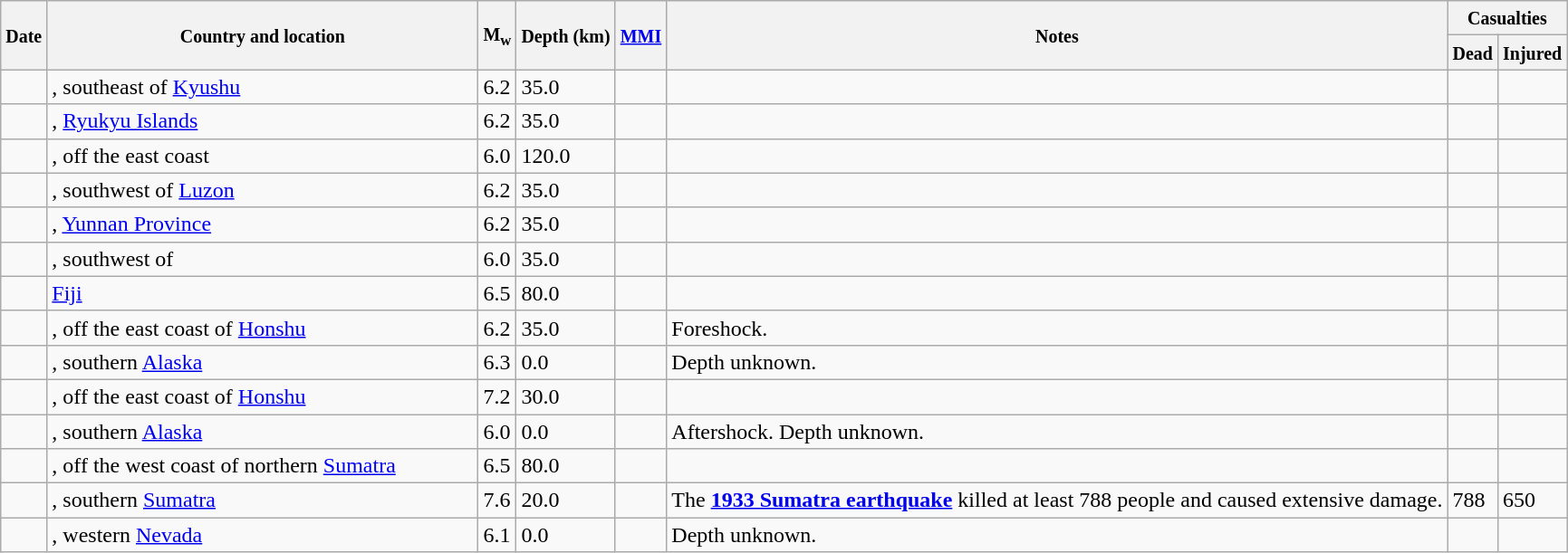<table class="wikitable sortable sort-under" style="border:1px black; margin-left:1em;">
<tr>
<th rowspan="2"><small>Date</small></th>
<th rowspan="2" style="width: 310px"><small>Country and location</small></th>
<th rowspan="2"><small>M<sub>w</sub></small></th>
<th rowspan="2"><small>Depth (km)</small></th>
<th rowspan="2"><small><a href='#'>MMI</a></small></th>
<th rowspan="2" class="unsortable"><small>Notes</small></th>
<th colspan="2"><small>Casualties</small></th>
</tr>
<tr>
<th><small>Dead</small></th>
<th><small>Injured</small></th>
</tr>
<tr>
<td></td>
<td>, southeast of <a href='#'>Kyushu</a></td>
<td>6.2</td>
<td>35.0</td>
<td></td>
<td></td>
<td></td>
<td></td>
</tr>
<tr>
<td></td>
<td>, <a href='#'>Ryukyu Islands</a></td>
<td>6.2</td>
<td>35.0</td>
<td></td>
<td></td>
<td></td>
<td></td>
</tr>
<tr>
<td></td>
<td>, off the east coast</td>
<td>6.0</td>
<td>120.0</td>
<td></td>
<td></td>
<td></td>
<td></td>
</tr>
<tr>
<td></td>
<td>, southwest of <a href='#'>Luzon</a></td>
<td>6.2</td>
<td>35.0</td>
<td></td>
<td></td>
<td></td>
<td></td>
</tr>
<tr>
<td></td>
<td>, <a href='#'>Yunnan Province</a></td>
<td>6.2</td>
<td>35.0</td>
<td></td>
<td></td>
<td></td>
<td></td>
</tr>
<tr>
<td></td>
<td>, southwest of</td>
<td>6.0</td>
<td>35.0</td>
<td></td>
<td></td>
<td></td>
<td></td>
</tr>
<tr>
<td></td>
<td> <a href='#'>Fiji</a></td>
<td>6.5</td>
<td>80.0</td>
<td></td>
<td></td>
<td></td>
<td></td>
</tr>
<tr>
<td></td>
<td>, off the east coast of <a href='#'>Honshu</a></td>
<td>6.2</td>
<td>35.0</td>
<td></td>
<td>Foreshock.</td>
<td></td>
<td></td>
</tr>
<tr>
<td></td>
<td>, southern <a href='#'>Alaska</a></td>
<td>6.3</td>
<td>0.0</td>
<td></td>
<td>Depth unknown.</td>
<td></td>
<td></td>
</tr>
<tr>
<td></td>
<td>, off the east coast of <a href='#'>Honshu</a></td>
<td>7.2</td>
<td>30.0</td>
<td></td>
<td></td>
<td></td>
<td></td>
</tr>
<tr>
<td></td>
<td>, southern <a href='#'>Alaska</a></td>
<td>6.0</td>
<td>0.0</td>
<td></td>
<td>Aftershock. Depth unknown.</td>
<td></td>
<td></td>
</tr>
<tr>
<td></td>
<td>, off the west coast of northern <a href='#'>Sumatra</a></td>
<td>6.5</td>
<td>80.0</td>
<td></td>
<td></td>
<td></td>
<td></td>
</tr>
<tr>
<td></td>
<td>, southern <a href='#'>Sumatra</a></td>
<td>7.6</td>
<td>20.0</td>
<td></td>
<td>The <strong><a href='#'>1933 Sumatra earthquake</a></strong> killed at least 788 people and caused extensive damage.</td>
<td>788</td>
<td>650</td>
</tr>
<tr>
<td></td>
<td>, western <a href='#'>Nevada</a></td>
<td>6.1</td>
<td>0.0</td>
<td></td>
<td>Depth unknown.</td>
<td></td>
<td></td>
</tr>
</table>
